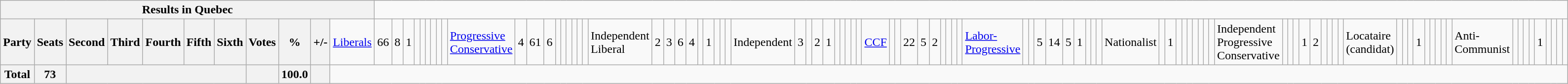<table class="wikitable">
<tr>
<th colspan=12>Results in Quebec</th>
</tr>
<tr>
<th colspan=2>Party</th>
<th>Seats</th>
<th>Second</th>
<th>Third</th>
<th>Fourth</th>
<th>Fifth</th>
<th>Sixth</th>
<th>Votes</th>
<th>%</th>
<th>+/-<br></th>
<td><a href='#'>Liberals</a></td>
<td align="right">66</td>
<td align="right">8</td>
<td align="right">1</td>
<td align="right"></td>
<td align="right"></td>
<td align="right"></td>
<td align="right"></td>
<td align="right"></td>
<td align="right"><br></td>
<td><a href='#'>Progressive Conservative</a></td>
<td align="right">4</td>
<td align="right">61</td>
<td align="right">6</td>
<td align="right"></td>
<td align="right"></td>
<td align="right"></td>
<td align="right"></td>
<td align="right"></td>
<td align="right"><br></td>
<td>Independent Liberal</td>
<td align="right">2</td>
<td align="right">3</td>
<td align="right">6</td>
<td align="right">4</td>
<td align="right"></td>
<td align="right">1</td>
<td align="right"></td>
<td align="right"></td>
<td align="right"><br></td>
<td>Independent</td>
<td align="right">3</td>
<td align="right"></td>
<td align="right">2</td>
<td align="right">1</td>
<td align="right"></td>
<td align="right"></td>
<td align="right"></td>
<td align="right"></td>
<td align="right"><br></td>
<td><a href='#'>CCF</a></td>
<td align="right"></td>
<td align="right"></td>
<td align="right">22</td>
<td align="right">5</td>
<td align="right">2</td>
<td align="right"></td>
<td align="right"></td>
<td align="right"></td>
<td align="right"><br></td>
<td><a href='#'>Labor-Progressive</a></td>
<td align="right"></td>
<td align="right"></td>
<td align="right">5</td>
<td align="right">14</td>
<td align="right">5</td>
<td align="right">1</td>
<td align="right"></td>
<td align="right"></td>
<td align="right"><br></td>
<td>Nationalist</td>
<td align="right"></td>
<td align="right">1</td>
<td align="right"></td>
<td align="right"></td>
<td align="right"></td>
<td align="right"></td>
<td align="right"></td>
<td align="right"></td>
<td align="right"><br></td>
<td>Independent Progressive Conservative</td>
<td align="right"></td>
<td align="right"></td>
<td align="right"></td>
<td align="right">1</td>
<td align="right">2</td>
<td align="right"></td>
<td align="right"></td>
<td align="right"></td>
<td align="right"><br></td>
<td>Locataire (candidat)</td>
<td align="right"></td>
<td align="right"></td>
<td align="right"></td>
<td align="right">1</td>
<td align="right"></td>
<td align="right"></td>
<td align="right"></td>
<td align="right"></td>
<td align="right"><br></td>
<td>Anti-Communist</td>
<td align="right"></td>
<td align="right"></td>
<td align="right"></td>
<td align="right"></td>
<td align="right">1</td>
<td align="right"></td>
<td align="right"></td>
<td align="right"></td>
<td align="right"></td>
</tr>
<tr>
<th colspan="2">Total</th>
<th>73</th>
<th colspan="5"></th>
<th></th>
<th>100.0</th>
<th></th>
</tr>
</table>
